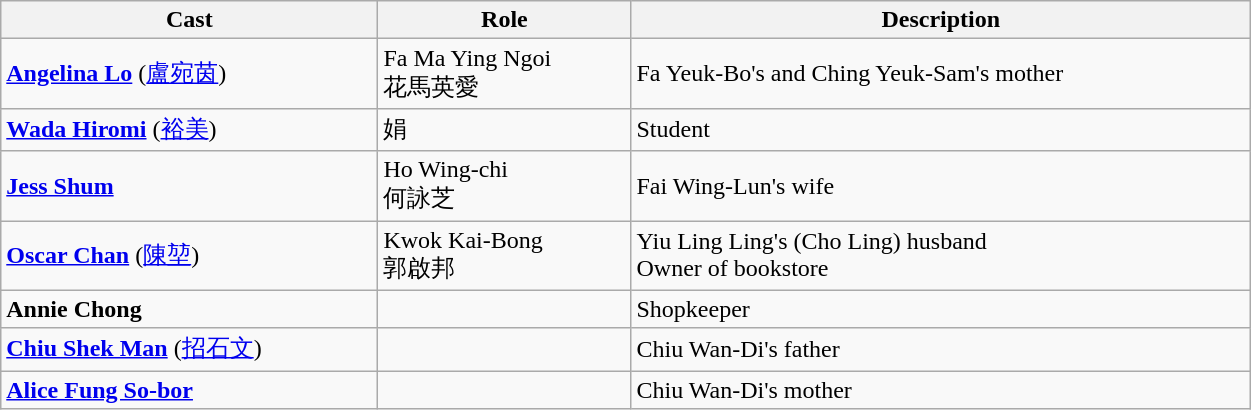<table class="wikitable" width="66%">
<tr>
<th>Cast</th>
<th>Role</th>
<th>Description</th>
</tr>
<tr>
<td><strong><a href='#'>Angelina Lo</a></strong> (<a href='#'>盧宛茵</a>)</td>
<td>Fa Ma Ying Ngoi<br>花馬英愛</td>
<td>Fa Yeuk-Bo's and Ching Yeuk-Sam's mother</td>
</tr>
<tr>
<td><strong><a href='#'>Wada Hiromi</a></strong> (<a href='#'>裕美</a>)</td>
<td>娟</td>
<td>Student</td>
</tr>
<tr>
<td><strong><a href='#'>Jess Shum</a></strong></td>
<td>Ho Wing-chi<br>何詠芝</td>
<td>Fai Wing-Lun's wife</td>
</tr>
<tr>
<td><strong><a href='#'>Oscar Chan</a></strong> (<a href='#'>陳堃</a>)</td>
<td>Kwok Kai-Bong<br>郭啟邦</td>
<td>Yiu Ling Ling's (Cho Ling) husband<br>Owner of bookstore</td>
</tr>
<tr>
<td><strong>Annie Chong</strong></td>
<td></td>
<td>Shopkeeper</td>
</tr>
<tr>
<td><strong><a href='#'>Chiu Shek Man</a></strong> (<a href='#'>招石文</a>)</td>
<td></td>
<td>Chiu Wan-Di's father</td>
</tr>
<tr>
<td><strong><a href='#'>Alice Fung So-bor</a></strong></td>
<td></td>
<td>Chiu Wan-Di's mother</td>
</tr>
</table>
